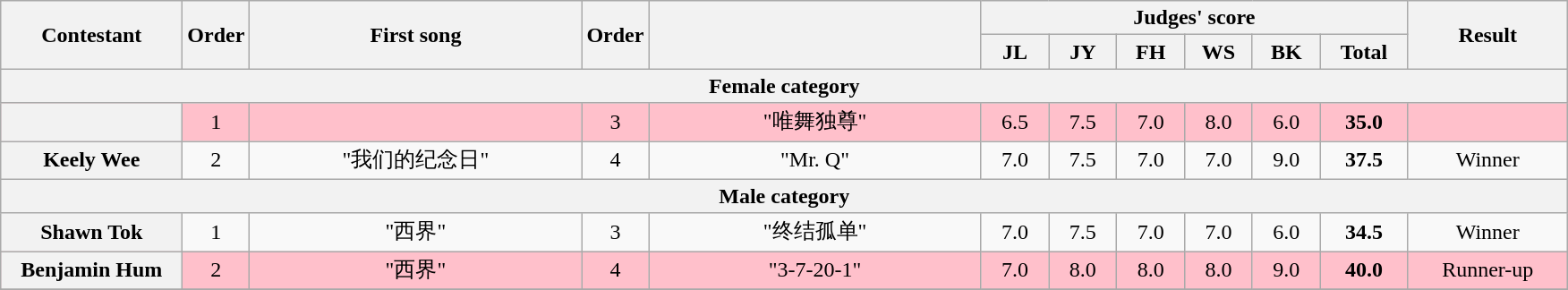<table class="wikitable plainrowheaders" style="text-align:center;">
<tr>
<th rowspan=2 scope="col" style="width:8em;">Contestant</th>
<th rowspan=2 scope="col">Order</th>
<th rowspan=2 scope="col" style="width:15em;">First song</th>
<th rowspan=2 scope="col">Order</th>
<th rowspan=2 scope="col" style="width:15em;"></th>
<th colspan=6 scope="col">Judges' score</th>
<th rowspan=2 scope="col" style="width:7em;">Result</th>
</tr>
<tr>
<th style="width:2.7em;">JL</th>
<th style="width:2.7em;">JY</th>
<th style="width:2.7em;">FH</th>
<th style="width:2.7em;">WS</th>
<th style="width:2.7em;">BK</th>
<th style="width:3.6em;">Total</th>
</tr>
<tr>
<th colspan=12>Female category</th>
</tr>
<tr style="background:pink;">
<th scope="row"></th>
<td>1</td>
<td></td>
<td>3</td>
<td>"唯舞独尊"</td>
<td>6.5</td>
<td>7.5</td>
<td>7.0</td>
<td>8.0</td>
<td>6.0</td>
<td><strong>35.0</strong></td>
<td></td>
</tr>
<tr>
<th scope="row">Keely Wee</th>
<td>2</td>
<td>"我们的纪念日"</td>
<td>4</td>
<td>"Mr. Q"</td>
<td>7.0</td>
<td>7.5</td>
<td>7.0</td>
<td>7.0</td>
<td>9.0</td>
<td><strong>37.5</strong></td>
<td>Winner</td>
</tr>
<tr>
<th colspan=12>Male category</th>
</tr>
<tr>
<th scope="row">Shawn Tok</th>
<td>1</td>
<td>"西界"</td>
<td>3</td>
<td>"终结孤单"</td>
<td>7.0</td>
<td>7.5</td>
<td>7.0</td>
<td>7.0</td>
<td>6.0</td>
<td><strong>34.5</strong></td>
<td>Winner</td>
</tr>
<tr style="background:pink;">
<th scope="row">Benjamin Hum</th>
<td>2</td>
<td>"西界"</td>
<td>4</td>
<td>"3-7-20-1"</td>
<td>7.0</td>
<td>8.0</td>
<td>8.0</td>
<td>8.0</td>
<td>9.0</td>
<td><strong>40.0</strong></td>
<td>Runner-up</td>
</tr>
<tr>
</tr>
</table>
